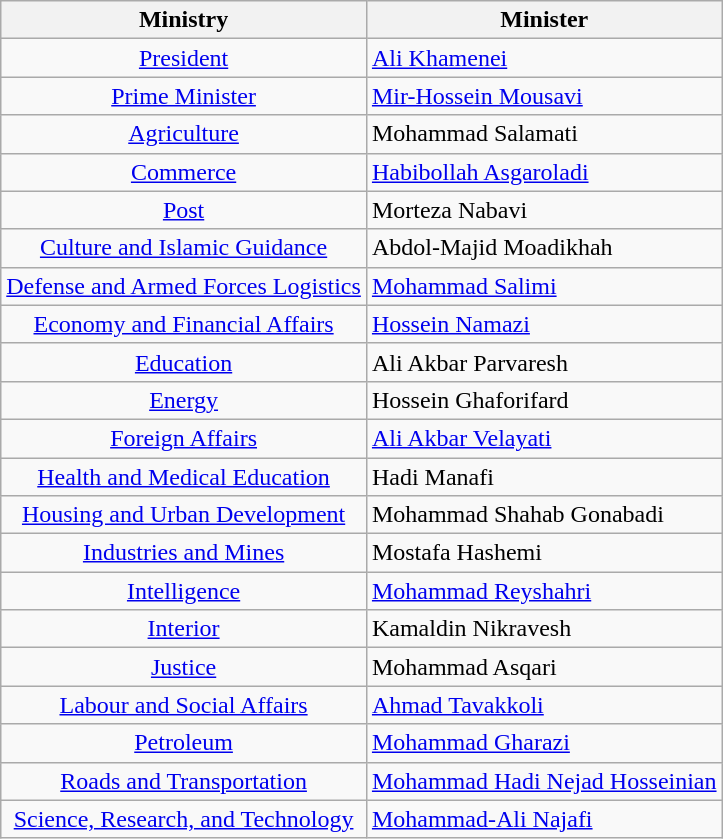<table class="wikitable">
<tr>
<th>Ministry</th>
<th>Minister</th>
</tr>
<tr>
<td align="center"><a href='#'>President</a></td>
<td><a href='#'>Ali Khamenei</a></td>
</tr>
<tr>
<td align="center"><a href='#'>Prime Minister</a></td>
<td><a href='#'>Mir-Hossein Mousavi</a></td>
</tr>
<tr>
<td align="center"><a href='#'>Agriculture</a></td>
<td>Mohammad Salamati</td>
</tr>
<tr>
<td align="center"><a href='#'>Commerce</a></td>
<td><a href='#'>Habibollah Asgaroladi</a></td>
</tr>
<tr>
<td align="center"><a href='#'>Post</a></td>
<td>Morteza Nabavi</td>
</tr>
<tr>
<td align="center"><a href='#'>Culture and Islamic Guidance</a></td>
<td>Abdol-Majid Moadikhah</td>
</tr>
<tr>
<td align="center"><a href='#'>Defense and Armed Forces Logistics</a></td>
<td><a href='#'>Mohammad Salimi</a></td>
</tr>
<tr>
<td align="center"><a href='#'>Economy and Financial Affairs</a></td>
<td><a href='#'>Hossein Namazi</a></td>
</tr>
<tr>
<td align="center"><a href='#'>Education</a></td>
<td>Ali Akbar Parvaresh</td>
</tr>
<tr>
<td align="center"><a href='#'>Energy</a></td>
<td>Hossein Ghaforifard</td>
</tr>
<tr>
<td align="center"><a href='#'>Foreign Affairs</a></td>
<td><a href='#'>Ali Akbar Velayati</a></td>
</tr>
<tr>
<td align="center"><a href='#'>Health and Medical Education</a></td>
<td>Hadi Manafi</td>
</tr>
<tr>
<td align="center"><a href='#'>Housing and Urban Development</a></td>
<td>Mohammad Shahab Gonabadi</td>
</tr>
<tr>
<td align="center"><a href='#'>Industries and Mines</a></td>
<td>Mostafa Hashemi</td>
</tr>
<tr>
<td align="center"><a href='#'>Intelligence</a></td>
<td><a href='#'>Mohammad Reyshahri</a></td>
</tr>
<tr>
<td align="center"><a href='#'>Interior</a></td>
<td>Kamaldin Nikravesh</td>
</tr>
<tr>
<td align="center"><a href='#'>Justice</a></td>
<td>Mohammad Asqari</td>
</tr>
<tr>
<td align="center"><a href='#'>Labour and Social Affairs</a></td>
<td><a href='#'>Ahmad Tavakkoli</a></td>
</tr>
<tr>
<td align="center"><a href='#'>Petroleum</a></td>
<td><a href='#'>Mohammad Gharazi</a></td>
</tr>
<tr>
<td align="center"><a href='#'>Roads and Transportation</a></td>
<td><a href='#'>Mohammad Hadi Nejad Hosseinian</a></td>
</tr>
<tr>
<td align="center"><a href='#'>Science, Research, and Technology</a></td>
<td><a href='#'>Mohammad-Ali Najafi</a></td>
</tr>
</table>
